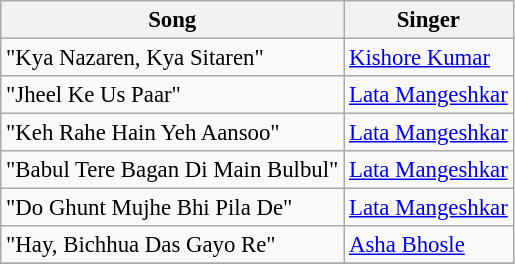<table class="wikitable" style="font-size:95%;">
<tr>
<th>Song</th>
<th>Singer</th>
</tr>
<tr>
<td>"Kya Nazaren, Kya Sitaren"</td>
<td><a href='#'>Kishore Kumar</a></td>
</tr>
<tr>
<td>"Jheel Ke Us Paar"</td>
<td><a href='#'>Lata Mangeshkar</a></td>
</tr>
<tr>
<td>"Keh Rahe Hain Yeh Aansoo"</td>
<td><a href='#'>Lata Mangeshkar</a></td>
</tr>
<tr>
<td>"Babul Tere Bagan Di Main Bulbul"</td>
<td><a href='#'>Lata Mangeshkar</a></td>
</tr>
<tr>
<td>"Do Ghunt Mujhe Bhi Pila De"</td>
<td><a href='#'>Lata Mangeshkar</a></td>
</tr>
<tr>
<td>"Hay, Bichhua Das Gayo Re"</td>
<td><a href='#'>Asha Bhosle</a></td>
</tr>
<tr>
</tr>
</table>
